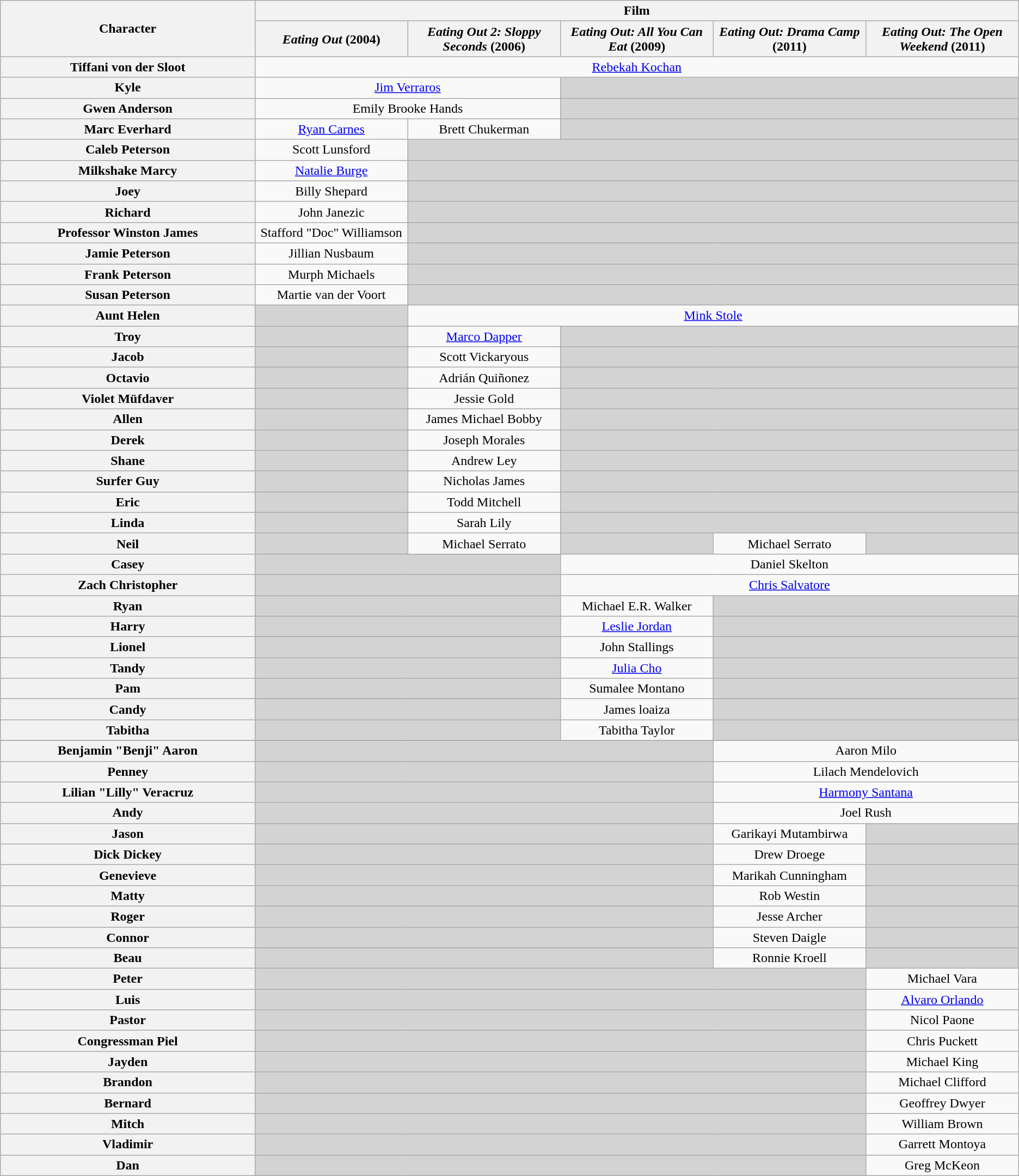<table class="wikitable" style="text-align:center;">
<tr>
<th rowspan="2" style="width:25%;">Character</th>
<th colspan="5">Film</th>
</tr>
<tr>
<th style="width:15%;"><em>Eating Out</em> (2004)</th>
<th style="width:15%;"><em>Eating Out 2: Sloppy Seconds</em> (2006)</th>
<th style="width:15%;"><em>Eating Out: All You Can Eat</em> (2009)</th>
<th style="width:15%;"><em>Eating Out: Drama Camp</em> (2011)</th>
<th style="width:15%;"><em>Eating Out: The Open Weekend</em> (2011)</th>
</tr>
<tr>
<th>Tiffani von der Sloot</th>
<td colspan="5"><a href='#'>Rebekah Kochan</a></td>
</tr>
<tr>
<th>Kyle</th>
<td colspan="2"><a href='#'>Jim Verraros</a></td>
<td colspan="3" style="background:lightgrey;"></td>
</tr>
<tr>
<th>Gwen Anderson</th>
<td colspan="2">Emily Brooke Hands</td>
<td colspan="3" style="background:lightgrey;"></td>
</tr>
<tr>
<th>Marc Everhard</th>
<td><a href='#'>Ryan Carnes</a></td>
<td>Brett Chukerman</td>
<td colspan="3" style="background:lightgrey;"></td>
</tr>
<tr>
<th>Caleb Peterson</th>
<td colspan="1">Scott Lunsford</td>
<td colspan="4" style="background:lightgrey;"></td>
</tr>
<tr>
<th>Milkshake Marcy</th>
<td colspan="1"><a href='#'>Natalie Burge</a></td>
<td colspan="4" style="background:lightgrey;"></td>
</tr>
<tr>
<th>Joey</th>
<td colspan="1">Billy Shepard</td>
<td colspan="4" style="background:lightgrey;"></td>
</tr>
<tr>
<th>Richard</th>
<td colspan="1">John Janezic</td>
<td colspan="4" style="background:lightgrey;"></td>
</tr>
<tr>
<th>Professor Winston James</th>
<td colspan="1">Stafford "Doc" Williamson</td>
<td colspan="4" style="background:lightgrey;"></td>
</tr>
<tr>
<th>Jamie Peterson</th>
<td colspan="1">Jillian Nusbaum</td>
<td colspan="4" style="background:lightgrey;"></td>
</tr>
<tr>
<th>Frank Peterson</th>
<td colspan="1">Murph Michaels</td>
<td colspan="4" style="background:lightgrey;"></td>
</tr>
<tr>
<th>Susan Peterson</th>
<td colspan="1">Martie van der Voort</td>
<td colspan="4" style="background:lightgrey;"></td>
</tr>
<tr>
<th>Aunt Helen</th>
<td style="background:lightgrey;"></td>
<td colspan="4"><a href='#'>Mink Stole</a></td>
</tr>
<tr>
<th>Troy</th>
<td style="background:lightgrey;"></td>
<td colspan="1"><a href='#'>Marco Dapper</a></td>
<td colspan="3" style="background:lightgrey;"></td>
</tr>
<tr>
<th>Jacob</th>
<td style="background:lightgrey;"></td>
<td colspan="1">Scott Vickaryous</td>
<td colspan="3" style="background:lightgrey;"></td>
</tr>
<tr>
<th>Octavio</th>
<td style="background:lightgrey;"></td>
<td colspan="1">Adrián Quiñonez</td>
<td colspan="3" style="background:lightgrey;"></td>
</tr>
<tr>
<th>Violet Müfdaver</th>
<td style="background:lightgrey;"></td>
<td colspan="1">Jessie Gold</td>
<td colspan="3" style="background:lightgrey;"></td>
</tr>
<tr>
<th>Allen</th>
<td style="background:lightgrey;"></td>
<td colespan="1">James Michael Bobby</td>
<td colspan="3" style="background:lightgrey;"></td>
</tr>
<tr>
<th>Derek</th>
<td style="background:lightgrey;"></td>
<td colspan="1">Joseph Morales</td>
<td colspan="3" style="background:lightgrey;"></td>
</tr>
<tr>
<th>Shane</th>
<td style="background:lightgrey;"></td>
<td colspan="1">Andrew Ley</td>
<td colspan="3" style="background:lightgrey;"></td>
</tr>
<tr>
<th>Surfer Guy</th>
<td style="background:lightgrey;"></td>
<td colspan="1">Nicholas James</td>
<td colspan="3" style="background:lightgrey;"></td>
</tr>
<tr>
<th>Eric</th>
<td style="background:lightgrey;"></td>
<td colspan="1">Todd Mitchell</td>
<td colspan="3" style="background:lightgrey;"></td>
</tr>
<tr>
<th>Linda</th>
<td style="background:lightgrey;"></td>
<td colspan="1">Sarah Lily</td>
<td colspan="3" style="background:lightgrey;"></td>
</tr>
<tr>
<th>Neil</th>
<td style="background:lightgrey;"></td>
<td colspan="1">Michael Serrato</td>
<td colspan="1" style="background:lightgrey;"></td>
<td colspan="1">Michael Serrato</td>
<td colspan="2" style="background:lightgrey;"></td>
</tr>
<tr>
<th>Casey</th>
<td colspan="2" style="background:lightgrey;"></td>
<td colspan="3">Daniel Skelton</td>
</tr>
<tr>
<th>Zach Christopher</th>
<td colspan="2" style="background:lightgrey;"></td>
<td colspan="3"><a href='#'>Chris Salvatore</a></td>
</tr>
<tr>
<th>Ryan</th>
<td colspan="2" style="background:lightgrey;"></td>
<td colspan="1">Michael E.R. Walker</td>
<td colspan="2" style="background:lightgrey;"></td>
</tr>
<tr>
<th>Harry</th>
<td colspan="2" style="background:lightgrey;"></td>
<td colspan="1"><a href='#'>Leslie Jordan</a></td>
<td colspan="2" style="background:lightgrey;"></td>
</tr>
<tr>
<th>Lionel</th>
<td colspan="2" style="background:lightgrey;"></td>
<td colspan="1">John Stallings</td>
<td colspan="2" style="background:lightgrey;"></td>
</tr>
<tr>
<th>Tandy</th>
<td colspan="2" style="background:lightgrey;"></td>
<td colspan="1"><a href='#'>Julia Cho</a></td>
<td colspan="2" style="background:lightgrey;"></td>
</tr>
<tr>
<th>Pam</th>
<td colspan="2" style="background:lightgrey;"></td>
<td colspan="1">Sumalee Montano</td>
<td colspan="2" style="background:lightgrey;"></td>
</tr>
<tr>
<th>Candy</th>
<td colspan="2" style="background:lightgrey;"></td>
<td colspan="1">James loaiza</td>
<td colspan="2" style="background:lightgrey;"></td>
</tr>
<tr>
<th>Tabitha</th>
<td colspan="2" style="background:lightgrey;"></td>
<td colspan="1">Tabitha Taylor</td>
<td colspan="2" style="background:lightgrey;"></td>
</tr>
<tr>
</tr>
<tr>
<th>Benjamin "Benji" Aaron</th>
<td colspan="3" style="background:lightgrey;"></td>
<td colspan="2">Aaron Milo</td>
</tr>
<tr>
<th>Penney</th>
<td colspan="3" style="background:lightgrey;"></td>
<td colspan="2">Lilach Mendelovich</td>
</tr>
<tr>
<th>Lilian "Lilly" Veracruz</th>
<td colspan="3" style="background:lightgrey;"></td>
<td colspan="2"><a href='#'>Harmony Santana</a></td>
</tr>
<tr>
<th>Andy</th>
<td colspan="3" style="background:lightgrey;"></td>
<td colspan="2">Joel Rush</td>
</tr>
<tr>
<th>Jason</th>
<td colspan="3" style="background:lightgrey;"></td>
<td>Garikayi Mutambirwa</td>
<td style="background:lightgrey;"></td>
</tr>
<tr>
<th>Dick Dickey</th>
<td colspan="3" style="background:lightgrey;"></td>
<td>Drew Droege</td>
<td style="background:lightgrey;"></td>
</tr>
<tr>
<th>Genevieve</th>
<td colspan="3" style="background:lightgrey;"></td>
<td>Marikah Cunningham</td>
<td style="background:lightgrey;"></td>
</tr>
<tr>
<th>Matty</th>
<td colspan="3" style="background:lightgrey;"></td>
<td>Rob Westin</td>
<td style="background:lightgrey;"></td>
</tr>
<tr>
<th>Roger</th>
<td colspan="3" style="background:lightgrey;"></td>
<td>Jesse Archer</td>
<td style="background:lightgrey;"></td>
</tr>
<tr>
<th>Connor</th>
<td colspan="3" style="background:lightgrey;"></td>
<td>Steven Daigle</td>
<td style="background:lightgrey;"></td>
</tr>
<tr>
<th>Beau</th>
<td colspan="3" style="background:lightgrey;"></td>
<td>Ronnie Kroell</td>
<td style="background:lightgrey;"></td>
</tr>
<tr>
<th>Peter</th>
<td colspan="4" style="background:lightgrey;"></td>
<td>Michael Vara</td>
</tr>
<tr>
<th>Luis</th>
<td colspan="4" style="background:lightgrey;"></td>
<td><a href='#'>Alvaro Orlando</a></td>
</tr>
<tr>
<th>Pastor</th>
<td colspan="4" style="background:lightgrey;"></td>
<td>Nicol Paone</td>
</tr>
<tr>
<th>Congressman Piel</th>
<td colspan="4" style="background:lightgrey;"></td>
<td>Chris Puckett</td>
</tr>
<tr>
<th>Jayden</th>
<td colspan="4" style="background:lightgrey;"></td>
<td>Michael King</td>
</tr>
<tr>
<th>Brandon</th>
<td colspan="4" style="background:lightgrey;"></td>
<td>Michael Clifford</td>
</tr>
<tr>
<th>Bernard</th>
<td colspan="4" style="background:lightgrey;"></td>
<td>Geoffrey Dwyer</td>
</tr>
<tr>
<th>Mitch</th>
<td colspan="4" style="background:lightgrey;"></td>
<td>William Brown</td>
</tr>
<tr>
<th>Vladimir</th>
<td colspan="4" style="background:lightgrey;"></td>
<td>Garrett Montoya</td>
</tr>
<tr>
<th>Dan</th>
<td colspan="4" style="background:lightgrey;"></td>
<td>Greg McKeon</td>
</tr>
</table>
